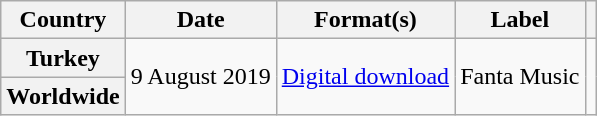<table class="wikitable plainrowheaders">
<tr>
<th scope="col">Country</th>
<th scope="col">Date</th>
<th scope="col">Format(s)</th>
<th scope="col">Label</th>
<th scope="col"></th>
</tr>
<tr>
<th scope="row">Turkey</th>
<td rowspan="2">9 August 2019</td>
<td rowspan="2"><a href='#'>Digital download</a></td>
<td rowspan="2">Fanta Music</td>
<td align="center" rowspan="2"></td>
</tr>
<tr>
<th scope="row">Worldwide</th>
</tr>
</table>
